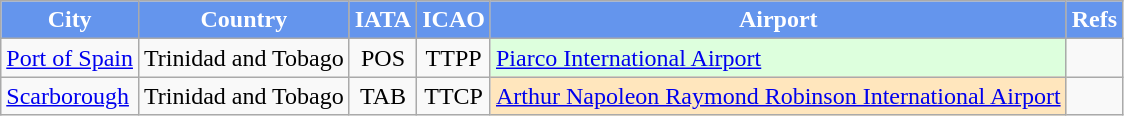<table class="sortable wikitable toccolours">
<tr>
<th style="background-color:#6495ED;color: white">City</th>
<th style="background-color:#6495ED;color: white">Country</th>
<th style="background-color:#6495ED;color: white">IATA</th>
<th style="background-color:#6495ED;color: white">ICAO</th>
<th style="background-color:#6495ED;color: white">Airport</th>
<th style="background-color:#6495ED;color: white" class="unsortable">Refs</th>
</tr>
<tr>
<td><a href='#'>Port of Spain</a></td>
<td>Trinidad and Tobago</td>
<td align=center>POS</td>
<td align=center>TTPP</td>
<td style="background-color: #DDFFDD"><a href='#'>Piarco International Airport</a></td>
<td></td>
</tr>
<tr>
<td><a href='#'>Scarborough</a></td>
<td>Trinidad and Tobago</td>
<td align=center>TAB</td>
<td align=center>TTCP</td>
<td style="background-color: #FFE6BD"><a href='#'>Arthur Napoleon Raymond Robinson International Airport</a></td>
<td></td>
</tr>
</table>
